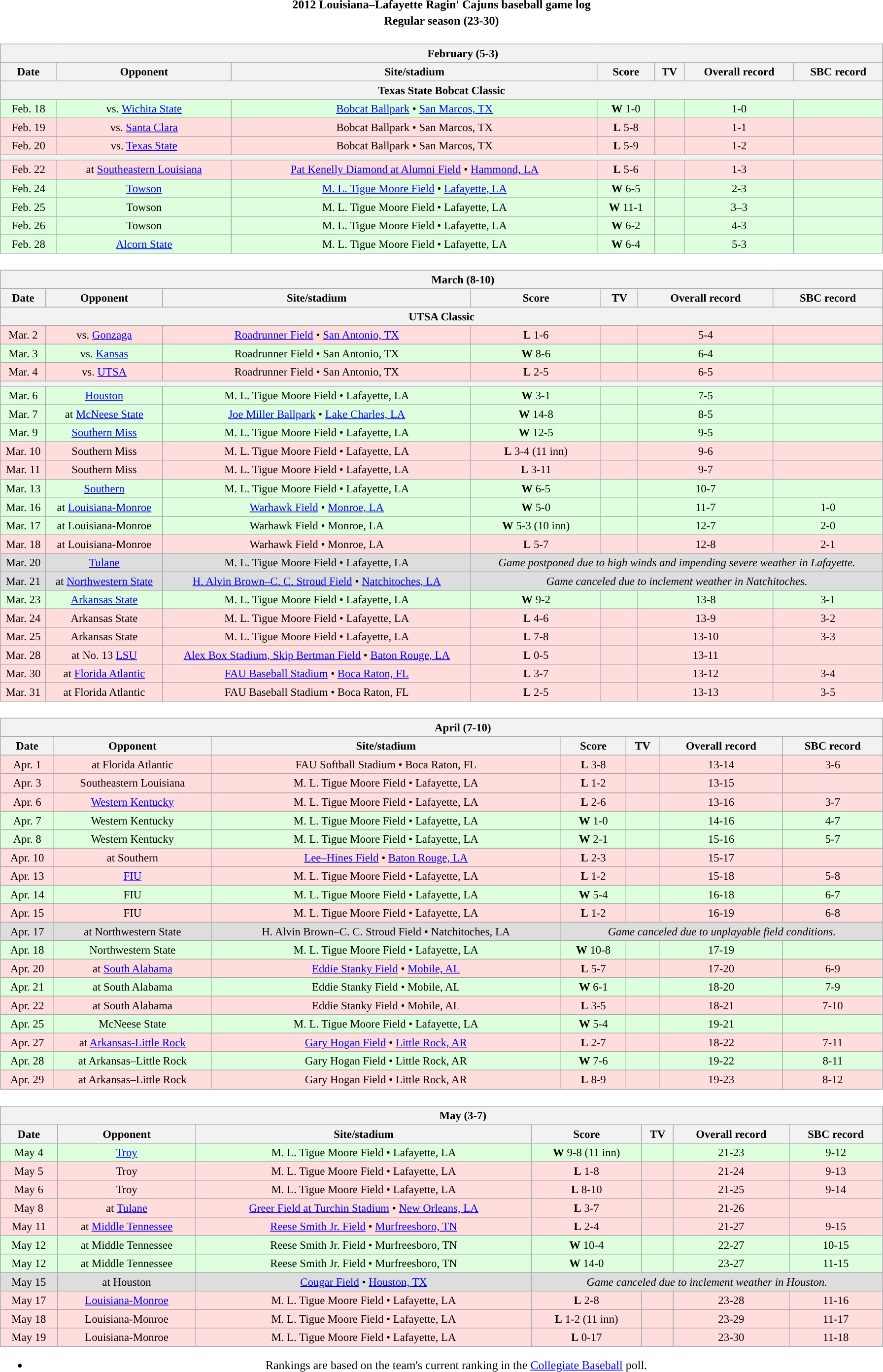<table class="toccolours"  style="width:95%; clear:both; margin:1.5em auto; text-align:center;">
<tr>
<th colspan=2>2012 Louisiana–Lafayette Ragin' Cajuns baseball game log</th>
</tr>
<tr>
<th colspan=2>Regular season (23-30)</th>
</tr>
<tr valign="top">
<td><br><table class="wikitable collapsible" style="margin:auto; width:100%; text-align:center; font-size:95%">
<tr>
<th colspan=7 style="padding-left:4em;">February (5-3)</th>
</tr>
<tr>
<th>Date</th>
<th>Opponent</th>
<th>Site/stadium</th>
<th>Score</th>
<th>TV</th>
<th>Overall record</th>
<th>SBC record</th>
</tr>
<tr>
<th colspan=12>Texas State Bobcat Classic</th>
</tr>
<tr style="text-align:center; background:#dfd;">
<td>Feb. 18</td>
<td>vs. <a href='#'>Wichita State</a></td>
<td><a href='#'>Bobcat Ballpark</a> • <a href='#'>San Marcos, TX</a></td>
<td><strong>W</strong> 1-0</td>
<td></td>
<td>1-0</td>
<td></td>
</tr>
<tr style="text-align:center; background:#fdd;">
<td>Feb. 19</td>
<td>vs. <a href='#'>Santa Clara</a></td>
<td>Bobcat Ballpark • San Marcos, TX</td>
<td><strong>L</strong> 5-8</td>
<td></td>
<td>1-1</td>
<td></td>
</tr>
<tr style="text-align:center; background:#fdd;">
<td>Feb. 20</td>
<td>vs. <a href='#'>Texas State</a></td>
<td>Bobcat Ballpark • San Marcos, TX</td>
<td><strong>L</strong> 5-9</td>
<td></td>
<td>1-2</td>
<td></td>
</tr>
<tr>
<th colspan=12></th>
</tr>
<tr style="text-align:center; background:#fdd;">
<td>Feb. 22</td>
<td>at <a href='#'>Southeastern Louisiana</a></td>
<td><a href='#'>Pat Kenelly Diamond at Alumni Field</a> • <a href='#'>Hammond, LA</a></td>
<td><strong>L</strong> 5-6</td>
<td></td>
<td>1-3</td>
<td></td>
</tr>
<tr style="text-align:center; background:#dfd;">
<td>Feb. 24</td>
<td><a href='#'>Towson</a></td>
<td><a href='#'>M. L. Tigue Moore Field</a> • <a href='#'>Lafayette, LA</a></td>
<td><strong>W</strong> 6-5</td>
<td></td>
<td>2-3</td>
<td></td>
</tr>
<tr style="text-align:center; background:#dfd;">
<td>Feb. 25</td>
<td>Towson</td>
<td>M. L. Tigue Moore Field • Lafayette, LA</td>
<td><strong>W</strong> 11-1</td>
<td></td>
<td>3–3</td>
<td></td>
</tr>
<tr style="text-align:center; background:#dfd;">
<td>Feb. 26</td>
<td>Towson</td>
<td>M. L. Tigue Moore Field • Lafayette, LA</td>
<td><strong>W</strong> 6-2</td>
<td></td>
<td>4-3</td>
<td></td>
</tr>
<tr style="text-align:center; background:#dfd;">
<td>Feb. 28</td>
<td><a href='#'>Alcorn State</a></td>
<td>M. L. Tigue Moore Field • Lafayette, LA</td>
<td><strong>W</strong> 6-4</td>
<td></td>
<td>5-3</td>
<td></td>
</tr>
</table>
</td>
</tr>
<tr>
<td><br><table class="wikitable collapsible" style="margin:auto; width:100%; text-align:center; font-size:95%">
<tr>
<th colspan=7 style="padding-left:4em;">March (8-10)</th>
</tr>
<tr>
<th>Date</th>
<th>Opponent</th>
<th>Site/stadium</th>
<th>Score</th>
<th>TV</th>
<th>Overall record</th>
<th>SBC record</th>
</tr>
<tr>
<th colspan=12>UTSA Classic</th>
</tr>
<tr style="text-align:center; background:#fdd;">
<td>Mar. 2</td>
<td>vs. <a href='#'>Gonzaga</a></td>
<td><a href='#'>Roadrunner Field</a> • <a href='#'>San Antonio, TX</a></td>
<td><strong>L</strong> 1-6</td>
<td></td>
<td>5-4</td>
<td></td>
</tr>
<tr style="text-align:center; background:#dfd;">
<td>Mar. 3</td>
<td>vs. <a href='#'>Kansas</a></td>
<td>Roadrunner Field • San Antonio, TX</td>
<td><strong>W</strong> 8-6</td>
<td></td>
<td>6-4</td>
<td></td>
</tr>
<tr style="text-align:center; background:#fdd;">
<td>Mar. 4</td>
<td>vs. <a href='#'>UTSA</a></td>
<td>Roadrunner Field • San Antonio, TX</td>
<td><strong>L</strong> 2-5</td>
<td></td>
<td>6-5</td>
<td></td>
</tr>
<tr>
<th colspan=12></th>
</tr>
<tr style="text-align:center; background:#dfd;">
<td>Mar. 6</td>
<td><a href='#'>Houston</a></td>
<td>M. L. Tigue Moore Field • Lafayette, LA</td>
<td><strong>W</strong> 3-1</td>
<td></td>
<td>7-5</td>
<td></td>
</tr>
<tr style="text-align:center; background:#dfd;">
<td>Mar. 7</td>
<td>at <a href='#'>McNeese State</a></td>
<td><a href='#'>Joe Miller Ballpark</a> • <a href='#'>Lake Charles, LA</a></td>
<td><strong>W</strong> 14-8</td>
<td></td>
<td>8-5</td>
<td></td>
</tr>
<tr style="text-align:center; background:#dfd;">
<td>Mar. 9</td>
<td><a href='#'>Southern Miss</a></td>
<td>M. L. Tigue Moore Field • Lafayette, LA</td>
<td><strong>W</strong> 12-5</td>
<td></td>
<td>9-5</td>
<td></td>
</tr>
<tr style="text-align:center; background:#fdd;">
<td>Mar. 10</td>
<td>Southern Miss</td>
<td>M. L. Tigue Moore Field • Lafayette, LA</td>
<td><strong>L</strong> 3-4 (11 inn)</td>
<td></td>
<td>9-6</td>
<td></td>
</tr>
<tr style="text-align:center; background:#fdd;">
<td>Mar. 11</td>
<td>Southern Miss</td>
<td>M. L. Tigue Moore Field • Lafayette, LA</td>
<td><strong>L</strong> 3-11</td>
<td></td>
<td>9-7</td>
<td></td>
</tr>
<tr style="text-align:center; background:#dfd;">
<td>Mar. 13</td>
<td><a href='#'>Southern</a></td>
<td>M. L. Tigue Moore Field • Lafayette, LA</td>
<td><strong>W</strong> 6-5</td>
<td></td>
<td>10-7</td>
<td></td>
</tr>
<tr style="text-align:center; background:#dfd;">
<td>Mar. 16</td>
<td>at <a href='#'>Louisiana-Monroe</a></td>
<td><a href='#'>Warhawk Field</a> • <a href='#'>Monroe, LA</a></td>
<td><strong>W</strong> 5-0</td>
<td></td>
<td>11-7</td>
<td>1-0</td>
</tr>
<tr style="text-align:center; background:#dfd;">
<td>Mar. 17</td>
<td>at Louisiana-Monroe</td>
<td>Warhawk Field • Monroe, LA</td>
<td><strong>W</strong> 5-3 (10 inn)</td>
<td></td>
<td>12-7</td>
<td>2-0</td>
</tr>
<tr style="text-align:center; background:#fdd;">
<td>Mar. 18</td>
<td>at Louisiana-Monroe</td>
<td>Warhawk Field • Monroe, LA</td>
<td><strong>L</strong> 5-7</td>
<td></td>
<td>12-8</td>
<td>2-1</td>
</tr>
<tr style="text-align:center; background:#ddd;">
<td>Mar. 20</td>
<td><a href='#'>Tulane</a></td>
<td>M. L. Tigue Moore Field • Lafayette, LA</td>
<td colspan=4><em>Game postponed due to high winds and impending severe weather in Lafayette.</em></td>
</tr>
<tr style="text-align:center; background:#ddd;">
<td>Mar. 21</td>
<td>at <a href='#'>Northwestern State</a></td>
<td><a href='#'>H. Alvin Brown–C. C. Stroud Field</a> • <a href='#'>Natchitoches, LA</a></td>
<td colspan=4><em>Game canceled due to inclement weather in Natchitoches.</em></td>
</tr>
<tr style="text-align:center; background:#dfd;">
<td>Mar. 23</td>
<td><a href='#'>Arkansas State</a></td>
<td>M. L. Tigue Moore Field • Lafayette, LA</td>
<td><strong>W</strong> 9-2</td>
<td></td>
<td>13-8</td>
<td>3-1</td>
</tr>
<tr style="text-align:center; background:#fdd;">
<td>Mar. 24</td>
<td>Arkansas State</td>
<td>M. L. Tigue Moore Field • Lafayette, LA</td>
<td><strong>L</strong> 4-6</td>
<td></td>
<td>13-9</td>
<td>3-2</td>
</tr>
<tr style="text-align:center; background:#fdd;">
<td>Mar. 25</td>
<td>Arkansas State</td>
<td>M. L. Tigue Moore Field • Lafayette, LA</td>
<td><strong>L</strong> 7-8</td>
<td></td>
<td>13-10</td>
<td>3-3</td>
</tr>
<tr style="text-align:center; background:#fdd;">
<td>Mar. 28</td>
<td>at No. 13 <a href='#'>LSU</a></td>
<td><a href='#'>Alex Box Stadium, Skip Bertman Field</a> • <a href='#'>Baton Rouge, LA</a></td>
<td><strong>L</strong> 0-5</td>
<td></td>
<td>13-11</td>
<td></td>
</tr>
<tr style="text-align:center; background:#fdd;">
<td>Mar. 30</td>
<td>at <a href='#'>Florida Atlantic</a></td>
<td><a href='#'>FAU Baseball Stadium</a> • <a href='#'>Boca Raton, FL</a></td>
<td><strong>L</strong> 3-7</td>
<td></td>
<td>13-12</td>
<td>3-4</td>
</tr>
<tr style="text-align:center; background:#fdd;">
<td>Mar. 31</td>
<td>at Florida Atlantic</td>
<td>FAU Baseball Stadium • Boca Raton, FL</td>
<td><strong>L</strong> 2-5</td>
<td></td>
<td>13-13</td>
<td>3-5</td>
</tr>
</table>
</td>
</tr>
<tr>
<td><br><table class="wikitable collapsible" style="margin:auto; width:100%; text-align:center; font-size:95%">
<tr>
<th colspan=7 style="padding-left:4em;">April (7-10)</th>
</tr>
<tr>
<th>Date</th>
<th>Opponent</th>
<th>Site/stadium</th>
<th>Score</th>
<th>TV</th>
<th>Overall record</th>
<th>SBC record</th>
</tr>
<tr style="text-align:center; background:#fdd;">
<td>Apr. 1</td>
<td>at Florida Atlantic</td>
<td>FAU Softball Stadium • Boca Raton, FL</td>
<td><strong>L</strong> 3-8</td>
<td></td>
<td>13-14</td>
<td>3-6</td>
</tr>
<tr style="text-align:center; background:#fdd;">
<td>Apr. 3</td>
<td>Southeastern Louisiana</td>
<td>M. L. Tigue Moore Field • Lafayette, LA</td>
<td><strong>L</strong> 1-2</td>
<td></td>
<td>13-15</td>
<td></td>
</tr>
<tr style="text-align:center; background:#fdd;">
<td>Apr. 6</td>
<td><a href='#'>Western Kentucky</a></td>
<td>M. L. Tigue Moore Field • Lafayette, LA</td>
<td><strong>L</strong> 2-6</td>
<td></td>
<td>13-16</td>
<td>3-7</td>
</tr>
<tr style="text-align:center; background:#dfd;">
<td>Apr. 7</td>
<td>Western Kentucky</td>
<td>M. L. Tigue Moore Field • Lafayette, LA</td>
<td><strong>W</strong> 1-0</td>
<td></td>
<td>14-16</td>
<td>4-7</td>
</tr>
<tr style="text-align:center; background:#dfd;">
<td>Apr. 8</td>
<td>Western Kentucky</td>
<td>M. L. Tigue Moore Field • Lafayette, LA</td>
<td><strong>W</strong> 2-1</td>
<td></td>
<td>15-16</td>
<td>5-7</td>
</tr>
<tr style="text-align:center; background:#fdd;">
<td>Apr. 10</td>
<td>at Southern</td>
<td><a href='#'>Lee–Hines Field</a> • <a href='#'>Baton Rouge, LA</a></td>
<td><strong>L</strong> 2-3</td>
<td></td>
<td>15-17</td>
<td></td>
</tr>
<tr style="text-align:center; background:#fdd;">
<td>Apr. 13</td>
<td><a href='#'>FIU</a></td>
<td>M. L. Tigue Moore Field • Lafayette, LA</td>
<td><strong>L</strong> 1-2</td>
<td></td>
<td>15-18</td>
<td>5-8</td>
</tr>
<tr style="text-align:center; background:#dfd;">
<td>Apr. 14</td>
<td>FIU</td>
<td>M. L. Tigue Moore Field • Lafayette, LA</td>
<td><strong>W</strong> 5-4</td>
<td></td>
<td>16-18</td>
<td>6-7</td>
</tr>
<tr style="text-align:center; background:#fdd;">
<td>Apr. 15</td>
<td>FIU</td>
<td>M. L. Tigue Moore Field • Lafayette, LA</td>
<td><strong>L</strong> 1-2</td>
<td></td>
<td>16-19</td>
<td>6-8</td>
</tr>
<tr style="text-align:center; background:#ddd;">
<td>Apr. 17</td>
<td>at Northwestern State</td>
<td>H. Alvin Brown–C. C. Stroud Field • Natchitoches, LA</td>
<td colspan=4><em>Game canceled due to unplayable field conditions.</em></td>
</tr>
<tr style="text-align:center; background:#dfd;">
<td>Apr. 18</td>
<td>Northwestern State</td>
<td>M. L. Tigue Moore Field • Lafayette, LA</td>
<td><strong>W</strong> 10-8</td>
<td></td>
<td>17-19</td>
<td></td>
</tr>
<tr style="text-align:center; background:#fdd;">
<td>Apr. 20</td>
<td>at <a href='#'>South Alabama</a></td>
<td><a href='#'>Eddie Stanky Field</a> • <a href='#'>Mobile, AL</a></td>
<td><strong>L</strong> 5-7</td>
<td></td>
<td>17-20</td>
<td>6-9</td>
</tr>
<tr style="text-align:center; background:#dfd;">
<td>Apr. 21</td>
<td>at South Alabama</td>
<td>Eddie Stanky Field • Mobile, AL</td>
<td><strong>W</strong> 6-1</td>
<td></td>
<td>18-20</td>
<td>7-9</td>
</tr>
<tr style="text-align:center; background:#fdd;">
<td>Apr. 22</td>
<td>at South Alabama</td>
<td>Eddie Stanky Field • Mobile, AL</td>
<td><strong>L</strong> 3-5</td>
<td></td>
<td>18-21</td>
<td>7-10</td>
</tr>
<tr style="text-align:center; background:#dfd;">
<td>Apr. 25</td>
<td>McNeese State</td>
<td>M. L. Tigue Moore Field • Lafayette, LA</td>
<td><strong>W</strong> 5-4</td>
<td></td>
<td>19-21</td>
<td></td>
</tr>
<tr style="text-align:center; background:#fdd;">
<td>Apr. 27</td>
<td>at <a href='#'>Arkansas-Little Rock</a></td>
<td><a href='#'>Gary Hogan Field</a> • <a href='#'>Little Rock, AR</a></td>
<td><strong>L</strong> 2-7</td>
<td></td>
<td>18-22</td>
<td>7-11</td>
</tr>
<tr style="text-align:center; background:#dfd;">
<td>Apr. 28</td>
<td>at Arkansas–Little Rock</td>
<td>Gary Hogan Field • Little Rock, AR</td>
<td><strong>W</strong> 7-6</td>
<td></td>
<td>19-22</td>
<td>8-11</td>
</tr>
<tr style="text-align:center; background:#fdd;">
<td>Apr. 29</td>
<td>at Arkansas–Little Rock</td>
<td>Gary Hogan Field • Little Rock, AR</td>
<td><strong>L</strong> 8-9</td>
<td></td>
<td>19-23</td>
<td>8-12</td>
</tr>
</table>
</td>
</tr>
<tr>
<td><br><table class="wikitable collapsible" style="margin:auto; width:100%; text-align:center; font-size:95%">
<tr>
<th colspan=7 style="padding-left:4em;">May (3-7)</th>
</tr>
<tr>
<th>Date</th>
<th>Opponent</th>
<th>Site/stadium</th>
<th>Score</th>
<th>TV</th>
<th>Overall record</th>
<th>SBC record</th>
</tr>
<tr style="text-align:center; background:#dfd;">
<td>May 4</td>
<td><a href='#'>Troy</a></td>
<td>M. L. Tigue Moore Field • Lafayette, LA</td>
<td><strong>W</strong> 9-8 (11 inn)</td>
<td></td>
<td>21-23</td>
<td>9-12</td>
</tr>
<tr style="text-align:center; background:#fdd;">
<td>May 5</td>
<td>Troy</td>
<td>M. L. Tigue Moore Field • Lafayette, LA</td>
<td><strong>L</strong> 1-8</td>
<td></td>
<td>21-24</td>
<td>9-13</td>
</tr>
<tr style="text-align:center; background:#fdd;">
<td>May 6</td>
<td>Troy</td>
<td>M. L. Tigue Moore Field • Lafayette, LA</td>
<td><strong>L</strong> 8-10</td>
<td></td>
<td>21-25</td>
<td>9-14</td>
</tr>
<tr style="text-align:center; background:#fdd;">
<td>May 8</td>
<td>at <a href='#'>Tulane</a></td>
<td><a href='#'>Greer Field at Turchin Stadium</a> • <a href='#'>New Orleans, LA</a></td>
<td><strong>L</strong> 3-7</td>
<td></td>
<td>21-26</td>
<td></td>
</tr>
<tr style="text-align:center; background:#fdd;">
<td>May 11</td>
<td>at <a href='#'>Middle Tennessee</a></td>
<td><a href='#'>Reese Smith Jr. Field</a> • <a href='#'>Murfreesboro, TN</a></td>
<td><strong>L</strong> 2-4</td>
<td></td>
<td>21-27</td>
<td>9-15</td>
</tr>
<tr style="text-align:center; background:#dfd;">
<td>May 12</td>
<td>at Middle Tennessee</td>
<td>Reese Smith Jr. Field • Murfreesboro, TN</td>
<td><strong>W</strong> 10-4</td>
<td></td>
<td>22-27</td>
<td>10-15</td>
</tr>
<tr style="text-align:center; background:#dfd;">
<td>May 12</td>
<td>at Middle Tennessee</td>
<td>Reese Smith Jr. Field • Murfreesboro, TN</td>
<td><strong>W</strong> 14-0</td>
<td></td>
<td>23-27</td>
<td>11-15</td>
</tr>
<tr style="text-align:center; background:#ddd;">
<td>May 15</td>
<td>at Houston</td>
<td><a href='#'>Cougar Field</a> • <a href='#'>Houston, TX</a></td>
<td colspan=4><em>Game canceled due to inclement weather in Houston.</em></td>
</tr>
<tr style="text-align:center; background:#fdd;">
<td>May 17</td>
<td><a href='#'>Louisiana-Monroe</a></td>
<td>M. L. Tigue Moore Field • Lafayette, LA</td>
<td><strong>L</strong> 2-8</td>
<td></td>
<td>23-28</td>
<td>11-16</td>
</tr>
<tr style="text-align:center; background:#fdd;">
<td>May 18</td>
<td>Louisiana-Monroe</td>
<td>M. L. Tigue Moore Field • Lafayette, LA</td>
<td><strong>L</strong> 1-2 (11 inn)</td>
<td></td>
<td>23-29</td>
<td>11-17</td>
</tr>
<tr style="text-align:center; background:#fdd;">
<td>May 19</td>
<td>Louisiana-Monroe</td>
<td>M. L. Tigue Moore Field • Lafayette, LA</td>
<td><strong>L</strong> 0-17</td>
<td></td>
<td>23-30</td>
<td>11-18</td>
</tr>
</table>
<ul><li>Rankings are based on the team's current  ranking in the <a href='#'>Collegiate Baseball</a> poll.</li></ul></td>
</tr>
</table>
